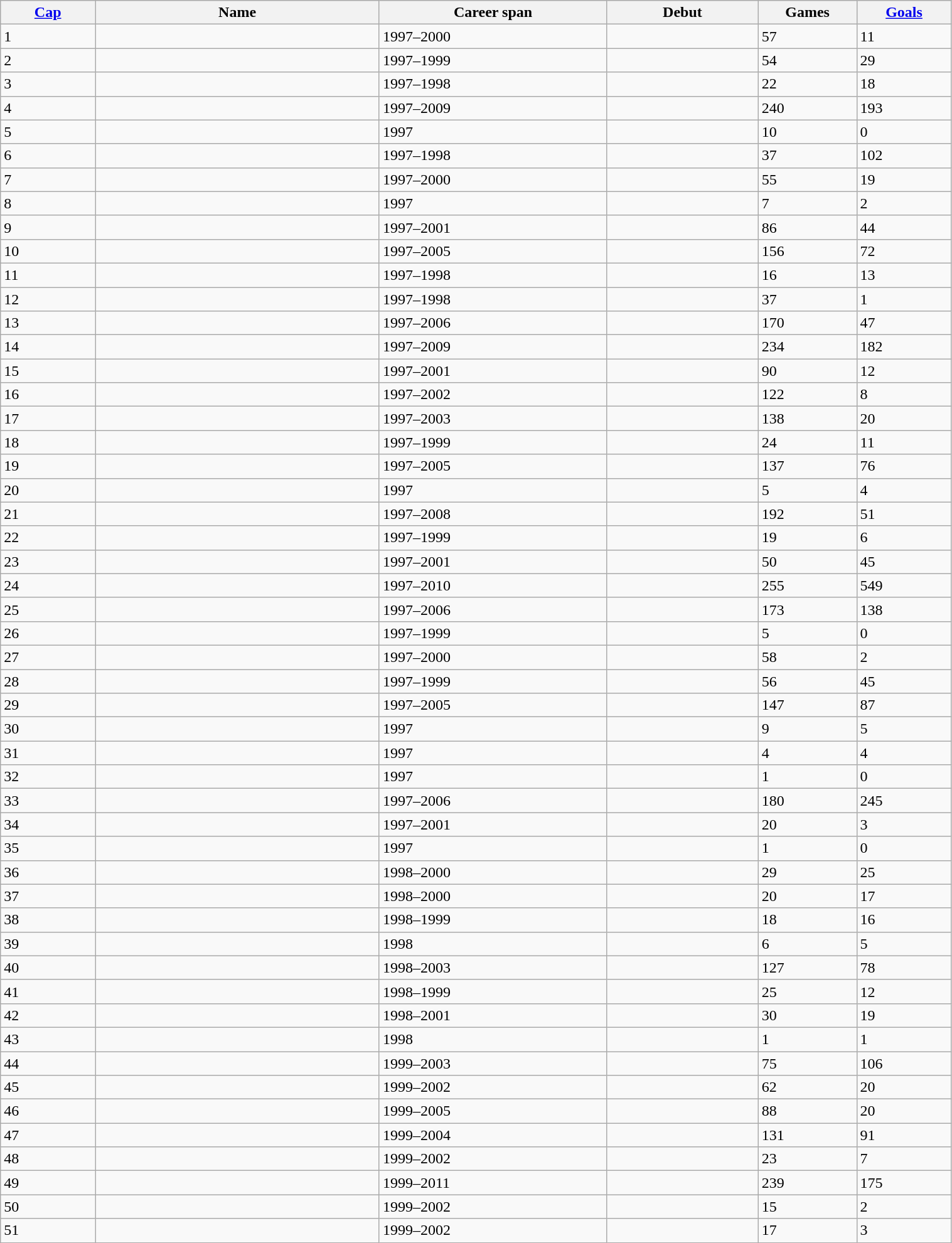<table class="wikitable sortable" style="width:80%;">
<tr style="background:#efefef;">
<th style="width:5%;"><a href='#'>Cap</a></th>
<th style="width:15%;">Name</th>
<th style="width:12%;">Career span</th>
<th style="width:8%;">Debut</th>
<th style="width:5%;">Games</th>
<th style="width:5%;"><a href='#'>Goals</a></th>
</tr>
<tr>
<td>1</td>
<td style="text-align:left;"> </td>
<td>1997–2000</td>
<td></td>
<td>57</td>
<td>11</td>
</tr>
<tr>
<td>2</td>
<td style="text-align:left;"></td>
<td>1997–1999</td>
<td></td>
<td>54</td>
<td>29</td>
</tr>
<tr>
<td>3</td>
<td style="text-align:left;"></td>
<td>1997–1998</td>
<td></td>
<td>22</td>
<td>18</td>
</tr>
<tr>
<td>4</td>
<td style="text-align:left;"><abbr></abbr> </td>
<td>1997–2009</td>
<td></td>
<td>240</td>
<td>193</td>
</tr>
<tr>
<td>5</td>
<td style="text-align:left;"></td>
<td>1997</td>
<td></td>
<td>10</td>
<td>0</td>
</tr>
<tr>
<td>6</td>
<td style="text-align:left;"></td>
<td>1997–1998</td>
<td></td>
<td>37</td>
<td>102</td>
</tr>
<tr>
<td>7</td>
<td style="text-align:left;"></td>
<td>1997–2000</td>
<td></td>
<td>55</td>
<td>19</td>
</tr>
<tr>
<td>8</td>
<td style="text-align:left;"></td>
<td>1997</td>
<td></td>
<td>7</td>
<td>2</td>
</tr>
<tr>
<td>9</td>
<td style="text-align:left;"> </td>
<td>1997–2001</td>
<td></td>
<td>86</td>
<td>44</td>
</tr>
<tr>
<td>10</td>
<td style="text-align:left;"></td>
<td>1997–2005</td>
<td></td>
<td>156</td>
<td>72</td>
</tr>
<tr>
<td>11</td>
<td style="text-align:left;"></td>
<td>1997–1998</td>
<td></td>
<td>16</td>
<td>13</td>
</tr>
<tr>
<td>12</td>
<td style="text-align:left;"></td>
<td>1997–1998</td>
<td></td>
<td>37</td>
<td>1</td>
</tr>
<tr>
<td>13</td>
<td style="text-align:left;"><abbr></abbr></td>
<td>1997–2006</td>
<td></td>
<td>170</td>
<td>47</td>
</tr>
<tr>
<td>14</td>
<td style="text-align:left;"><abbr></abbr></td>
<td>1997–2009</td>
<td></td>
<td>234</td>
<td>182</td>
</tr>
<tr>
<td>15</td>
<td style="text-align:left;"></td>
<td>1997–2001</td>
<td></td>
<td>90</td>
<td>12</td>
</tr>
<tr>
<td>16</td>
<td style="text-align:left;"></td>
<td>1997–2002</td>
<td></td>
<td>122</td>
<td>8</td>
</tr>
<tr>
<td>17</td>
<td style="text-align:left;"></td>
<td>1997–2003</td>
<td></td>
<td>138</td>
<td>20</td>
</tr>
<tr>
<td>18</td>
<td style="text-align:left;"></td>
<td>1997–1999</td>
<td></td>
<td>24</td>
<td>11</td>
</tr>
<tr>
<td>19</td>
<td style="text-align:left;"> </td>
<td>1997–2005</td>
<td></td>
<td>137</td>
<td>76</td>
</tr>
<tr>
<td>20</td>
<td style="text-align:left;"></td>
<td>1997</td>
<td></td>
<td>5</td>
<td>4</td>
</tr>
<tr>
<td>21</td>
<td style="text-align:left;"><abbr></abbr></td>
<td>1997–2008</td>
<td></td>
<td>192</td>
<td>51</td>
</tr>
<tr>
<td>22</td>
<td style="text-align:left;"></td>
<td>1997–1999</td>
<td></td>
<td>19</td>
<td>6</td>
</tr>
<tr>
<td>23</td>
<td style="text-align:left;"></td>
<td>1997–2001</td>
<td></td>
<td>50</td>
<td>45</td>
</tr>
<tr>
<td>24</td>
<td style="text-align:left;"><abbr></abbr></td>
<td>1997–2010</td>
<td></td>
<td>255</td>
<td>549</td>
</tr>
<tr>
<td>25</td>
<td style="text-align:left;"><abbr></abbr> </td>
<td>1997–2006</td>
<td></td>
<td>173</td>
<td>138</td>
</tr>
<tr>
<td>26</td>
<td style="text-align:left;"></td>
<td>1997–1999</td>
<td></td>
<td>5</td>
<td>0</td>
</tr>
<tr>
<td>27</td>
<td style="text-align:left;"></td>
<td>1997–2000</td>
<td></td>
<td>58</td>
<td>2</td>
</tr>
<tr>
<td>28</td>
<td style="text-align:left;"></td>
<td>1997–1999</td>
<td></td>
<td>56</td>
<td>45</td>
</tr>
<tr>
<td>29</td>
<td style="text-align:left;"><abbr></abbr></td>
<td>1997–2005</td>
<td></td>
<td>147</td>
<td>87</td>
</tr>
<tr>
<td>30</td>
<td style="text-align:left;"></td>
<td>1997</td>
<td></td>
<td>9</td>
<td>5</td>
</tr>
<tr>
<td>31</td>
<td style="text-align:left;"></td>
<td>1997</td>
<td></td>
<td>4</td>
<td>4</td>
</tr>
<tr>
<td>32</td>
<td style="text-align:left;"></td>
<td>1997</td>
<td></td>
<td>1</td>
<td>0</td>
</tr>
<tr>
<td>33</td>
<td style="text-align:left;"><abbr></abbr></td>
<td>1997–2006</td>
<td></td>
<td>180</td>
<td>245</td>
</tr>
<tr>
<td>34</td>
<td style="text-align:left;"></td>
<td>1997–2001</td>
<td></td>
<td>20</td>
<td>3</td>
</tr>
<tr>
<td>35</td>
<td style="text-align:left;"></td>
<td>1997</td>
<td></td>
<td>1</td>
<td>0</td>
</tr>
<tr>
<td>36</td>
<td style="text-align:left;"></td>
<td>1998–2000</td>
<td></td>
<td>29</td>
<td>25</td>
</tr>
<tr>
<td>37</td>
<td style="text-align:left;"></td>
<td>1998–2000</td>
<td></td>
<td>20</td>
<td>17</td>
</tr>
<tr>
<td>38</td>
<td style="text-align:left;"></td>
<td>1998–1999</td>
<td></td>
<td>18</td>
<td>16</td>
</tr>
<tr>
<td>39</td>
<td style="text-align:left;"></td>
<td>1998</td>
<td></td>
<td>6</td>
<td>5</td>
</tr>
<tr>
<td>40</td>
<td style="text-align:left;"></td>
<td>1998–2003</td>
<td></td>
<td>127</td>
<td>78</td>
</tr>
<tr>
<td>41</td>
<td style="text-align:left;"></td>
<td>1998–1999</td>
<td></td>
<td>25</td>
<td>12</td>
</tr>
<tr>
<td>42</td>
<td style="text-align:left;"></td>
<td>1998–2001</td>
<td></td>
<td>30</td>
<td>19</td>
</tr>
<tr>
<td>43</td>
<td style="text-align:left;"></td>
<td>1998</td>
<td></td>
<td>1</td>
<td>1</td>
</tr>
<tr>
<td>44</td>
<td style="text-align:left;"> </td>
<td>1999–2003</td>
<td></td>
<td>75</td>
<td>106</td>
</tr>
<tr>
<td>45</td>
<td style="text-align:left;"></td>
<td>1999–2002</td>
<td></td>
<td>62</td>
<td>20</td>
</tr>
<tr>
<td>46</td>
<td style="text-align:left;"></td>
<td>1999–2005</td>
<td></td>
<td>88</td>
<td>20</td>
</tr>
<tr>
<td>47</td>
<td style="text-align:left;"></td>
<td>1999–2004</td>
<td></td>
<td>131</td>
<td>91</td>
</tr>
<tr>
<td>48</td>
<td style="text-align:left;"> </td>
<td>1999–2002</td>
<td></td>
<td>23</td>
<td>7</td>
</tr>
<tr>
<td>49</td>
<td style="text-align:left;"><abbr></abbr></td>
<td>1999–2011</td>
<td></td>
<td>239</td>
<td>175</td>
</tr>
<tr>
<td>50</td>
<td style="text-align:left;"></td>
<td>1999–2002</td>
<td></td>
<td>15</td>
<td>2</td>
</tr>
<tr>
<td>51</td>
<td style="text-align:left;"></td>
<td>1999–2002</td>
<td></td>
<td>17</td>
<td>3</td>
</tr>
</table>
